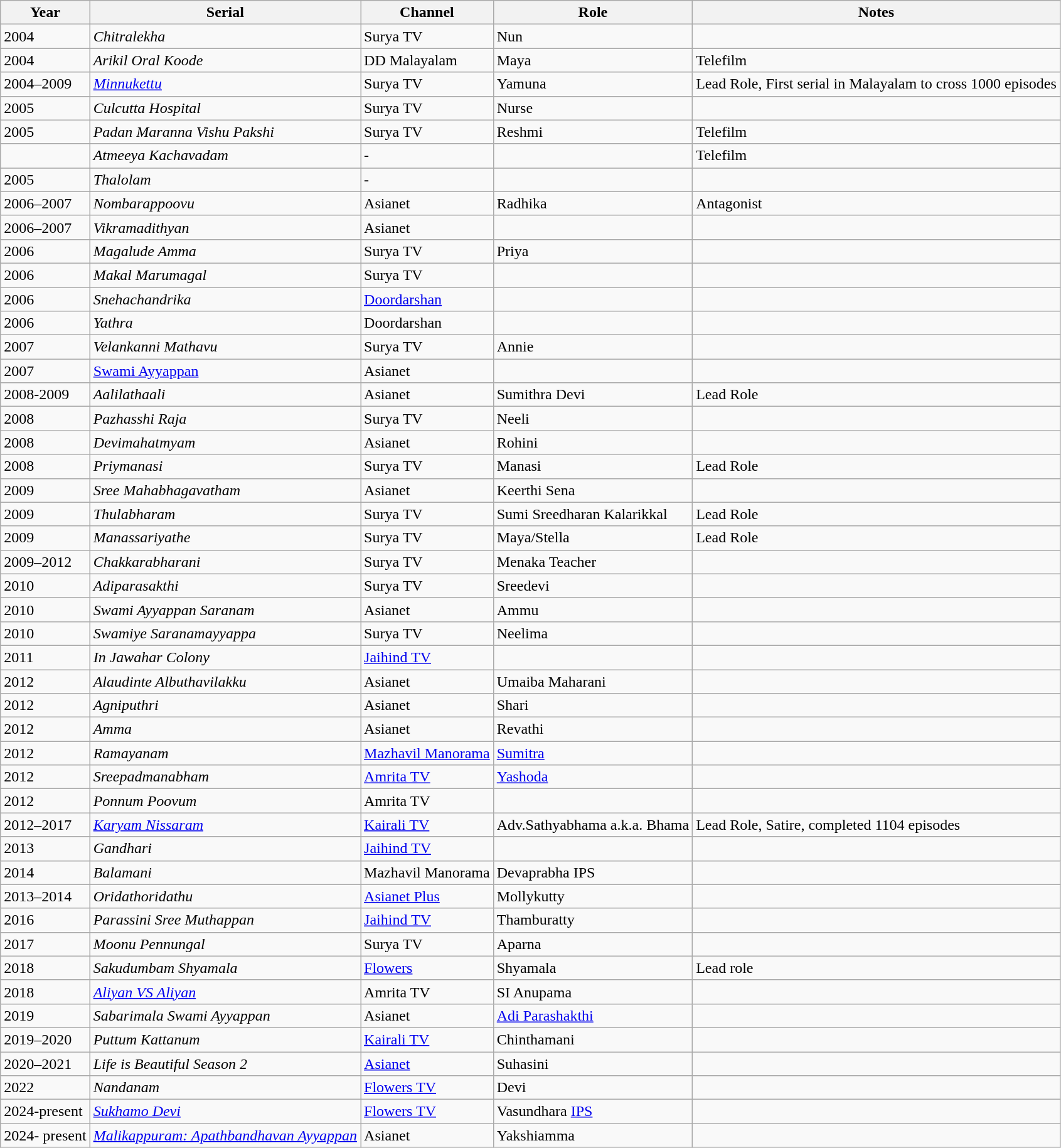<table class="wikitable">
<tr>
<th>Year</th>
<th>Serial</th>
<th>Channel</th>
<th>Role</th>
<th>Notes</th>
</tr>
<tr>
<td>2004</td>
<td><em>Chitralekha</em></td>
<td>Surya TV</td>
<td>Nun</td>
<td></td>
</tr>
<tr>
<td>2004</td>
<td><em>Arikil Oral Koode</em></td>
<td>DD Malayalam</td>
<td>Maya</td>
<td>Telefilm</td>
</tr>
<tr>
<td>2004–2009</td>
<td><em><a href='#'>Minnukettu</a></em></td>
<td>Surya TV</td>
<td>Yamuna</td>
<td>Lead Role, First serial in Malayalam to cross 1000 episodes</td>
</tr>
<tr>
<td>2005</td>
<td><em>Culcutta Hospital</em></td>
<td>Surya TV</td>
<td>Nurse</td>
<td></td>
</tr>
<tr>
<td>2005</td>
<td><em>Padan Maranna Vishu Pakshi</em></td>
<td>Surya TV</td>
<td>Reshmi</td>
<td>Telefilm</td>
</tr>
<tr>
<td></td>
<td><em>Atmeeya Kachavadam</em></td>
<td>-</td>
<td></td>
<td>Telefilm</td>
</tr>
<tr>
</tr>
<tr>
<td>2005</td>
<td><em>Thalolam</em></td>
<td>-</td>
<td></td>
<td></td>
</tr>
<tr>
<td>2006–2007</td>
<td><em>Nombarappoovu</em></td>
<td>Asianet</td>
<td>Radhika</td>
<td>Antagonist</td>
</tr>
<tr>
<td>2006–2007</td>
<td><em>Vikramadithyan</em></td>
<td>Asianet</td>
<td></td>
<td></td>
</tr>
<tr>
<td>2006</td>
<td><em>Magalude Amma</em></td>
<td>Surya TV</td>
<td>Priya</td>
<td></td>
</tr>
<tr>
<td>2006</td>
<td><em>Makal Marumagal</em></td>
<td>Surya TV</td>
<td></td>
<td></td>
</tr>
<tr>
<td>2006</td>
<td><em>Snehachandrika</em></td>
<td><a href='#'>Doordarshan</a></td>
<td></td>
<td></td>
</tr>
<tr>
<td>2006</td>
<td><em>Yathra</em></td>
<td>Doordarshan</td>
<td></td>
<td></td>
</tr>
<tr>
<td>2007</td>
<td><em>Velankanni Mathavu</em></td>
<td>Surya TV</td>
<td>Annie</td>
<td></td>
</tr>
<tr>
<td>2007</td>
<td><a href='#'>Swami Ayyappan</a></td>
<td>Asianet</td>
<td></td>
<td></td>
</tr>
<tr>
<td>2008-2009</td>
<td><em>Aalilathaali</em></td>
<td>Asianet</td>
<td>Sumithra Devi</td>
<td>Lead Role</td>
</tr>
<tr>
<td>2008</td>
<td><em>Pazhasshi Raja</em></td>
<td>Surya TV</td>
<td>Neeli</td>
<td></td>
</tr>
<tr>
<td>2008</td>
<td><em>Devimahatmyam</em></td>
<td>Asianet</td>
<td>Rohini</td>
<td></td>
</tr>
<tr>
<td>2008</td>
<td><em>Priymanasi</em></td>
<td>Surya TV</td>
<td>Manasi</td>
<td>Lead Role</td>
</tr>
<tr>
<td>2009</td>
<td><em>Sree Mahabhagavatham</em></td>
<td>Asianet</td>
<td>Keerthi Sena</td>
<td></td>
</tr>
<tr>
<td>2009</td>
<td><em>Thulabharam</em></td>
<td>Surya TV</td>
<td>Sumi Sreedharan Kalarikkal</td>
<td>Lead Role</td>
</tr>
<tr>
<td>2009</td>
<td><em>Manassariyathe</em></td>
<td>Surya TV</td>
<td>Maya/Stella</td>
<td>Lead Role</td>
</tr>
<tr>
<td>2009–2012</td>
<td><em>Chakkarabharani</em></td>
<td>Surya TV</td>
<td>Menaka Teacher</td>
<td></td>
</tr>
<tr>
<td>2010</td>
<td><em>Adiparasakthi</em></td>
<td>Surya TV</td>
<td>Sreedevi</td>
<td></td>
</tr>
<tr>
<td>2010</td>
<td><em>Swami Ayyappan Saranam</em></td>
<td>Asianet</td>
<td>Ammu</td>
<td></td>
</tr>
<tr>
<td>2010</td>
<td><em>Swamiye Saranamayyappa</em></td>
<td>Surya TV</td>
<td>Neelima</td>
<td></td>
</tr>
<tr>
<td>2011</td>
<td><em>In Jawahar Colony</em></td>
<td><a href='#'>Jaihind TV</a></td>
<td></td>
<td></td>
</tr>
<tr>
<td>2012</td>
<td><em>Alaudinte Albuthavilakku</em></td>
<td>Asianet</td>
<td>Umaiba Maharani</td>
<td></td>
</tr>
<tr>
<td>2012</td>
<td><em>Agniputhri</em></td>
<td>Asianet</td>
<td>Shari</td>
<td></td>
</tr>
<tr>
<td>2012</td>
<td><em>Amma</em></td>
<td>Asianet</td>
<td>Revathi</td>
<td></td>
</tr>
<tr>
<td>2012</td>
<td><em>Ramayanam</em></td>
<td><a href='#'>Mazhavil Manorama</a></td>
<td><a href='#'>Sumitra</a></td>
<td></td>
</tr>
<tr>
<td>2012</td>
<td><em>Sreepadmanabham</em></td>
<td><a href='#'>Amrita TV</a></td>
<td><a href='#'>Yashoda</a></td>
<td></td>
</tr>
<tr>
<td>2012</td>
<td><em>Ponnum Poovum</em></td>
<td>Amrita TV</td>
<td></td>
<td></td>
</tr>
<tr>
<td>2012–2017</td>
<td><em><a href='#'>Karyam Nissaram</a></em></td>
<td><a href='#'>Kairali TV</a></td>
<td>Adv.Sathyabhama a.k.a. Bhama</td>
<td>Lead Role, Satire, completed 1104 episodes</td>
</tr>
<tr>
<td>2013</td>
<td><em>Gandhari</em></td>
<td><a href='#'>Jaihind TV</a></td>
<td></td>
<td></td>
</tr>
<tr>
<td>2014</td>
<td><em>Balamani</em></td>
<td>Mazhavil Manorama</td>
<td>Devaprabha IPS</td>
<td></td>
</tr>
<tr>
<td>2013–2014</td>
<td><em>Oridathoridathu</em></td>
<td><a href='#'>Asianet Plus</a></td>
<td>Mollykutty</td>
<td></td>
</tr>
<tr>
<td>2016</td>
<td><em>Parassini Sree Muthappan</em></td>
<td><a href='#'>Jaihind TV</a></td>
<td>Thamburatty</td>
<td></td>
</tr>
<tr>
<td>2017</td>
<td><em>Moonu Pennungal</em></td>
<td>Surya TV</td>
<td>Aparna</td>
<td></td>
</tr>
<tr>
<td>2018</td>
<td><em>Sakudumbam Shyamala</em></td>
<td><a href='#'>Flowers</a></td>
<td>Shyamala</td>
<td>Lead role</td>
</tr>
<tr>
<td>2018</td>
<td><em><a href='#'>Aliyan VS Aliyan</a></em></td>
<td>Amrita TV</td>
<td>SI Anupama</td>
<td></td>
</tr>
<tr>
<td>2019</td>
<td><em>Sabarimala Swami Ayyappan</em></td>
<td>Asianet</td>
<td><a href='#'>Adi Parashakthi</a></td>
<td></td>
</tr>
<tr>
<td>2019–2020</td>
<td><em>Puttum Kattanum</em></td>
<td><a href='#'>Kairali TV</a></td>
<td>Chinthamani</td>
<td></td>
</tr>
<tr>
<td>2020–2021</td>
<td><em>Life is Beautiful Season 2</em></td>
<td><a href='#'>Asianet</a></td>
<td>Suhasini</td>
<td></td>
</tr>
<tr>
<td>2022</td>
<td><em>Nandanam</em></td>
<td><a href='#'>Flowers TV</a></td>
<td>Devi</td>
<td></td>
</tr>
<tr>
<td>2024-present</td>
<td><em><a href='#'>Sukhamo Devi</a></em></td>
<td><a href='#'>Flowers TV</a></td>
<td>Vasundhara <a href='#'>IPS</a></td>
<td></td>
</tr>
<tr>
<td>2024- present</td>
<td><em><a href='#'>Malikappuram: Apathbandhavan Ayyappan</a></td>
<td>Asianet</td>
<td>Yakshiamma</td>
<td></td>
</tr>
</table>
